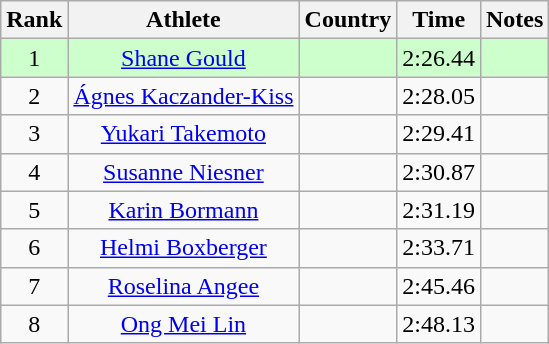<table class="wikitable sortable" style="text-align:center">
<tr>
<th>Rank</th>
<th>Athlete</th>
<th>Country</th>
<th>Time</th>
<th>Notes</th>
</tr>
<tr bgcolor=ccffcc>
<td>1</td>
<td><a href='#'>Shane Gould</a></td>
<td align=left></td>
<td>2:26.44</td>
<td></td>
</tr>
<tr>
<td>2</td>
<td><a href='#'>Ágnes Kaczander-Kiss</a></td>
<td align=left></td>
<td>2:28.05</td>
<td></td>
</tr>
<tr>
<td>3</td>
<td><a href='#'>Yukari Takemoto</a></td>
<td align=left></td>
<td>2:29.41</td>
<td></td>
</tr>
<tr>
<td>4</td>
<td><a href='#'>Susanne Niesner</a></td>
<td align=left></td>
<td>2:30.87</td>
<td></td>
</tr>
<tr>
<td>5</td>
<td><a href='#'>Karin Bormann</a></td>
<td align=left></td>
<td>2:31.19</td>
<td></td>
</tr>
<tr>
<td>6</td>
<td><a href='#'>Helmi Boxberger</a></td>
<td align=left></td>
<td>2:33.71</td>
<td></td>
</tr>
<tr>
<td>7</td>
<td><a href='#'>Roselina Angee</a></td>
<td align=left></td>
<td>2:45.46</td>
<td></td>
</tr>
<tr>
<td>8</td>
<td><a href='#'>Ong Mei Lin</a></td>
<td align=left></td>
<td>2:48.13</td>
<td></td>
</tr>
</table>
